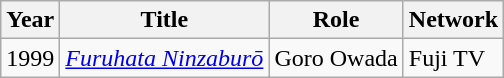<table class="wikitable">
<tr>
<th>Year</th>
<th>Title</th>
<th>Role</th>
<th>Network</th>
</tr>
<tr>
<td>1999</td>
<td><em><a href='#'>Furuhata Ninzaburō</a></em></td>
<td>Goro Owada</td>
<td>Fuji TV</td>
</tr>
</table>
